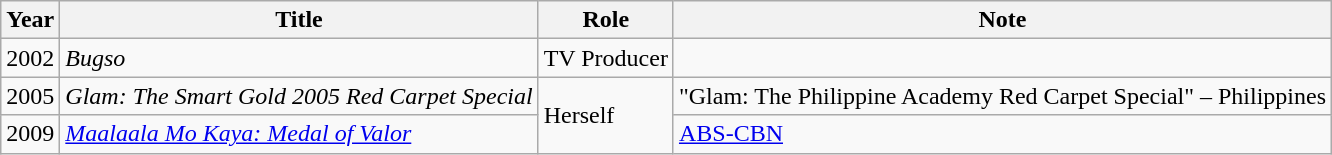<table class="wikitable sortable">
<tr>
<th>Year</th>
<th>Title</th>
<th>Role</th>
<th>Note</th>
</tr>
<tr>
<td>2002</td>
<td><em>Bugso</em></td>
<td>TV Producer</td>
<td></td>
</tr>
<tr>
<td>2005</td>
<td><em>Glam: The Smart Gold 2005 Red Carpet Special</em></td>
<td rowspan="2">Herself</td>
<td>"Glam: The Philippine Academy Red Carpet Special" – Philippines</td>
</tr>
<tr>
<td>2009</td>
<td><a href='#'><em>Maalaala Mo Kaya: Medal of Valor</em></a></td>
<td><a href='#'>ABS-CBN</a></td>
</tr>
</table>
